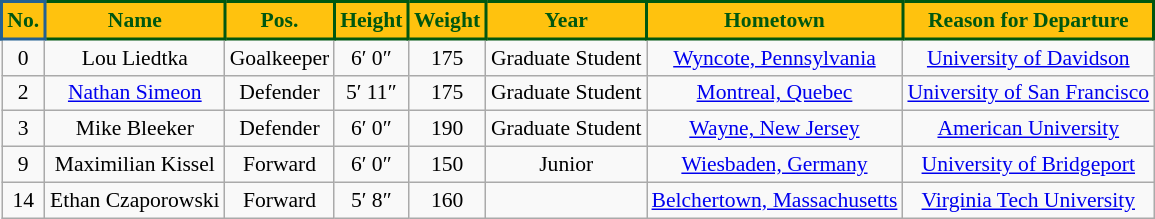<table class="wikitable sortable" style="text-align:left; font-size:90%; max-width:1100px;">
<tr>
<th style="background-color:#ffc20e; color:#005710; border:2px solid #236192;" scope="col" data-sort-type="number">No.</th>
<th style="background-color:#ffc20e; color:#005710; border:2px solid #005710;" scope="col">Name</th>
<th style="background-color:#ffc20e; color:#005710; border:2px solid #005710;" scope="col">Pos.</th>
<th style="background-color:#ffc20e; color:#005710; border:2px solid #005710;" scope="col">Height</th>
<th style="background-color:#ffc20e; color:#005710; border:2px solid #005710;" scope="col">Weight</th>
<th style="background-color:#ffc20e; color:#005710; border:2px solid #005710;" scope="col">Year</th>
<th style="background-color:#ffc20e; color:#005710; border:2px solid #005710;" scope="col">Hometown</th>
<th style="background-color:#ffc20e; color:#005710; border:2px solid #005710;" scope="col">Reason for Departure</th>
</tr>
<tr>
<td style="text-align:center">0</td>
<td style="text-align:center">Lou Liedtka</td>
<td style="text-align:center">Goalkeeper</td>
<td style="text-align:center">6′ 0″</td>
<td style="text-align:center">175</td>
<td style="text-align:center">Graduate Student</td>
<td style="text-align:center"><a href='#'>Wyncote, Pennsylvania</a></td>
<td style="text-align:center"><a href='#'>University of Davidson</a></td>
</tr>
<tr>
<td style="text-align:center">2</td>
<td style="text-align:center"><a href='#'>Nathan Simeon</a></td>
<td style="text-align:center">Defender</td>
<td style="text-align:center">5′ 11″</td>
<td style="text-align:center">175</td>
<td style="text-align:center">Graduate Student</td>
<td style="text-align:center"><a href='#'>Montreal, Quebec</a></td>
<td style="text-align:center"><a href='#'>University of San Francisco</a></td>
</tr>
<tr>
<td style="text-align:center">3</td>
<td style="text-align:center">Mike Bleeker</td>
<td style="text-align:center">Defender</td>
<td style="text-align:center">6′ 0″</td>
<td style="text-align:center">190</td>
<td style="text-align:center">Graduate Student</td>
<td style="text-align:center"><a href='#'>Wayne, New Jersey</a></td>
<td style="text-align:center"><a href='#'>American University</a></td>
</tr>
<tr>
<td style="text-align:center">9</td>
<td style="text-align:center">Maximilian Kissel</td>
<td style="text-align:center">Forward</td>
<td style="text-align:center">6′ 0″</td>
<td style="text-align:center">150</td>
<td style="text-align:center">Junior</td>
<td style="text-align:center"><a href='#'>Wiesbaden, Germany</a></td>
<td style="text-align:center"><a href='#'>University of Bridgeport</a></td>
</tr>
<tr>
<td style="text-align:center">14</td>
<td style="text-align:center">Ethan Czaporowski</td>
<td style="text-align:center">Forward</td>
<td style="text-align:center">5′ 8″</td>
<td style="text-align:center">160</td>
<td style="text-align:center"></td>
<td style="text-align:center"><a href='#'>Belchertown, Massachusetts</a></td>
<td style="text-align:center"><a href='#'>Virginia Tech University</a></td>
</tr>
</table>
